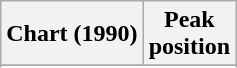<table class="wikitable sortable plainrowheaders">
<tr>
<th>Chart (1990)</th>
<th>Peak<br>position</th>
</tr>
<tr>
</tr>
<tr>
</tr>
</table>
